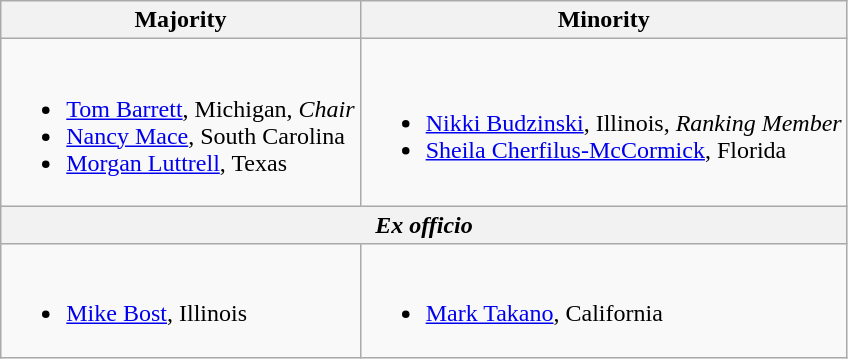<table class="wikitable">
<tr>
<th>Majority</th>
<th>Minority</th>
</tr>
<tr>
<td><br><ul><li><a href='#'>Tom Barrett</a>, Michigan, <em>Chair</em></li><li><a href='#'>Nancy Mace</a>, South Carolina</li><li><a href='#'>Morgan Luttrell</a>, Texas</li></ul></td>
<td><br><ul><li><a href='#'>Nikki Budzinski</a>, Illinois, <em>Ranking Member</em></li><li><a href='#'>Sheila Cherfilus-McCormick</a>, Florida</li></ul></td>
</tr>
<tr>
<th colspan=2><em>Ex officio</em></th>
</tr>
<tr>
<td><br><ul><li><a href='#'>Mike Bost</a>, Illinois</li></ul></td>
<td><br><ul><li><a href='#'>Mark Takano</a>, California</li></ul></td>
</tr>
</table>
